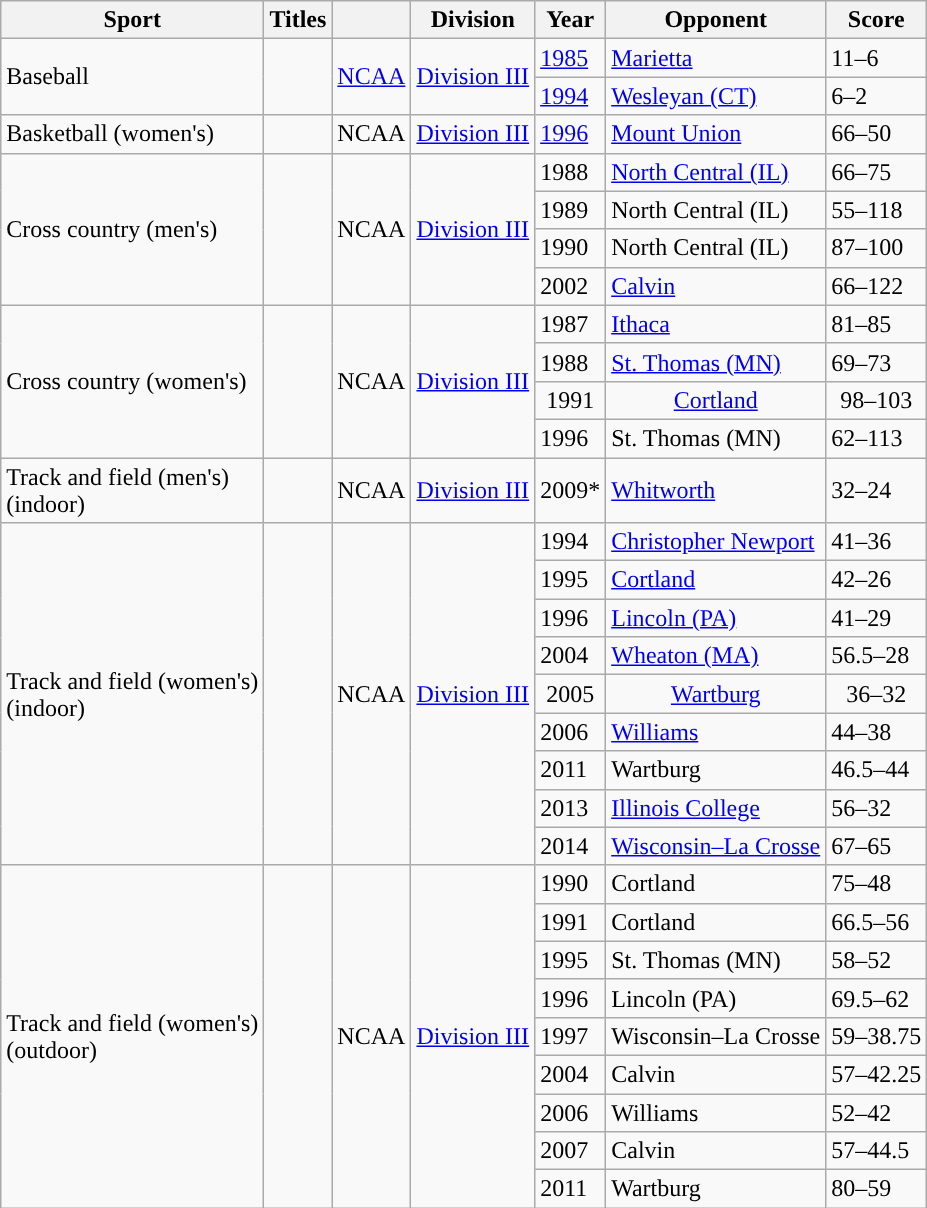<table class="wikitable">
<tr>
<th width=px>Sport</th>
<th width=px>Titles</th>
<th width=px></th>
<th width=px>Division</th>
<th width=px>Year</th>
<th width=px>Opponent</th>
<th width=px>Score</th>
</tr>
<tr>
<td rowspan="2">Baseball</td>
<td rowspan=2></td>
<td rowspan="2"><a href='#'>NCAA</a></td>
<td rowspan="2"><a href='#'>Division III</a></td>
<td><a href='#'>1985</a></td>
<td><a href='#'>Marietta</a></td>
<td>11–6</td>
</tr>
<tr>
<td><a href='#'>1994</a></td>
<td><a href='#'>Wesleyan (CT)</a></td>
<td>6–2</td>
</tr>
<tr>
<td rowspan="1">Basketball (women's)</td>
<td rowspan=1></td>
<td rowspan="1">NCAA</td>
<td rowspan="1"><a href='#'>Division III</a></td>
<td><a href='#'>1996</a></td>
<td><a href='#'>Mount Union</a></td>
<td>66–50</td>
</tr>
<tr>
<td rowspan="4">Cross country (men's)</td>
<td rowspan=4></td>
<td rowspan="4">NCAA</td>
<td rowspan="4"><a href='#'>Division III</a></td>
<td>1988</td>
<td><a href='#'>North Central (IL)</a></td>
<td>66–75</td>
</tr>
<tr>
<td>1989</td>
<td>North Central (IL)</td>
<td>55–118</td>
</tr>
<tr>
<td>1990</td>
<td>North Central (IL)</td>
<td>87–100</td>
</tr>
<tr>
<td>2002</td>
<td><a href='#'>Calvin</a></td>
<td>66–122</td>
</tr>
<tr>
<td rowspan="4">Cross country (women's)</td>
<td rowspan=4></td>
<td rowspan="4">NCAA</td>
<td rowspan="4"><a href='#'>Division III</a></td>
<td>1987</td>
<td><a href='#'>Ithaca</a></td>
<td>81–85</td>
</tr>
<tr>
<td>1988</td>
<td><a href='#'>St. Thomas (MN)</a></td>
<td>69–73</td>
</tr>
<tr align="center">
<td>1991</td>
<td><a href='#'>Cortland</a></td>
<td>98–103</td>
</tr>
<tr>
<td>1996</td>
<td>St. Thomas (MN)</td>
<td>62–113</td>
</tr>
<tr>
<td rowspan="1">Track and field (men's)<br> (indoor)</td>
<td rowspan= 1></td>
<td rowspan="1">NCAA</td>
<td rowspan="1"><a href='#'>Division III</a></td>
<td>2009*</td>
<td><a href='#'>Whitworth</a></td>
<td>32–24</td>
</tr>
<tr>
<td rowspan="9">Track and field (women's) <br>(indoor)</td>
<td rowspan= 9></td>
<td rowspan="9">NCAA</td>
<td rowspan="9"><a href='#'>Division III</a></td>
<td>1994</td>
<td><a href='#'>Christopher Newport</a></td>
<td>41–36</td>
</tr>
<tr>
<td>1995</td>
<td><a href='#'>Cortland</a></td>
<td>42–26</td>
</tr>
<tr>
<td>1996</td>
<td><a href='#'>Lincoln (PA)</a></td>
<td>41–29</td>
</tr>
<tr>
<td>2004</td>
<td><a href='#'>Wheaton (MA)</a></td>
<td>56.5–28</td>
</tr>
<tr align="center">
<td>2005</td>
<td><a href='#'>Wartburg</a></td>
<td>36–32</td>
</tr>
<tr>
<td>2006</td>
<td><a href='#'>Williams</a></td>
<td>44–38</td>
</tr>
<tr>
<td>2011</td>
<td>Wartburg</td>
<td>46.5–44</td>
</tr>
<tr>
<td>2013</td>
<td><a href='#'>Illinois College</a></td>
<td>56–32</td>
</tr>
<tr>
<td>2014</td>
<td><a href='#'>Wisconsin–La Crosse</a></td>
<td>67–65</td>
</tr>
<tr>
<td rowspan="9">Track and field (women's)<br>(outdoor)</td>
<td rowspan= 9></td>
<td rowspan="9">NCAA</td>
<td rowspan="9"><a href='#'>Division III</a></td>
<td>1990</td>
<td>Cortland</td>
<td>75–48</td>
</tr>
<tr>
<td>1991</td>
<td>Cortland</td>
<td>66.5–56</td>
</tr>
<tr>
<td>1995</td>
<td>St. Thomas (MN)</td>
<td>58–52</td>
</tr>
<tr>
<td>1996</td>
<td>Lincoln (PA)</td>
<td>69.5–62</td>
</tr>
<tr>
<td>1997</td>
<td>Wisconsin–La Crosse</td>
<td>59–38.75</td>
</tr>
<tr>
<td>2004</td>
<td>Calvin</td>
<td>57–42.25</td>
</tr>
<tr>
<td>2006</td>
<td>Williams</td>
<td>52–42</td>
</tr>
<tr>
<td>2007</td>
<td>Calvin</td>
<td>57–44.5</td>
</tr>
<tr>
<td>2011</td>
<td>Wartburg</td>
<td>80–59</td>
</tr>
</table>
